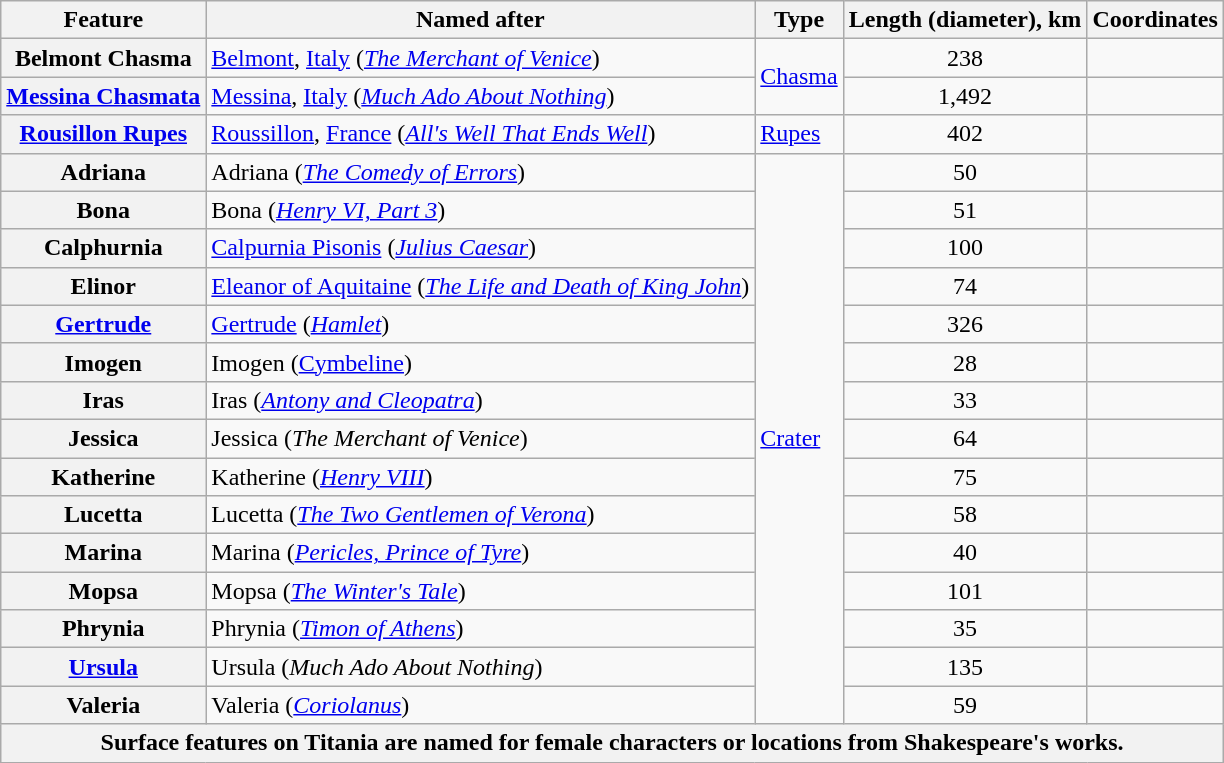<table class="wikitable plainrowheaders">
<tr>
<th scope="col">Feature</th>
<th scope="col">Named after</th>
<th scope="col">Type</th>
<th scope="col">Length (diameter), km</th>
<th scope="col">Coordinates</th>
</tr>
<tr>
<th scope="row">Belmont Chasma</th>
<td><a href='#'>Belmont</a>, <a href='#'>Italy</a> (<em><a href='#'>The Merchant of Venice</a></em>)</td>
<td rowspan="2"><a href='#'>Chasma</a></td>
<td style="text-align: center;">238</td>
<td></td>
</tr>
<tr>
<th scope="row"><a href='#'>Messina Chasmata</a></th>
<td><a href='#'>Messina</a>, <a href='#'>Italy</a> (<em><a href='#'>Much Ado About Nothing</a></em>)</td>
<td style="text-align: center;">1,492</td>
<td></td>
</tr>
<tr>
<th scope="row"><a href='#'>Rousillon Rupes</a></th>
<td><a href='#'>Roussillon</a>, <a href='#'>France</a> (<em><a href='#'>All's Well That Ends Well</a></em>)</td>
<td><a href='#'>Rupes</a></td>
<td style="text-align: center;">402</td>
<td></td>
</tr>
<tr>
<th scope="row">Adriana</th>
<td>Adriana (<em><a href='#'>The Comedy of Errors</a></em>)</td>
<td rowspan ="15"><a href='#'>Crater</a></td>
<td style="text-align: center;">50</td>
<td></td>
</tr>
<tr>
<th scope="row">Bona</th>
<td>Bona (<em><a href='#'>Henry VI, Part 3</a></em>)</td>
<td style="text-align: center;">51</td>
<td></td>
</tr>
<tr>
<th scope="row">Calphurnia</th>
<td><a href='#'>Calpurnia Pisonis</a> (<em><a href='#'>Julius Caesar</a></em>)</td>
<td style="text-align: center;">100</td>
<td></td>
</tr>
<tr>
<th scope="row">Elinor</th>
<td><a href='#'>Eleanor of Aquitaine</a> (<em><a href='#'>The Life and Death of King John</a></em>)</td>
<td style="text-align: center;">74</td>
<td></td>
</tr>
<tr>
<th scope="row"><a href='#'>Gertrude</a></th>
<td><a href='#'>Gertrude</a> (<em><a href='#'>Hamlet</a></em>)</td>
<td style="text-align: center;">326</td>
<td></td>
</tr>
<tr>
<th scope="row">Imogen</th>
<td>Imogen (<a href='#'>Cymbeline</a>)</td>
<td style="text-align: center;">28</td>
<td></td>
</tr>
<tr>
<th scope="row">Iras</th>
<td>Iras (<em><a href='#'>Antony and Cleopatra</a></em>)</td>
<td style="text-align: center;">33</td>
<td></td>
</tr>
<tr>
<th scope="row">Jessica</th>
<td>Jessica (<em>The Merchant of Venice</em>)</td>
<td style="text-align: center;">64</td>
<td></td>
</tr>
<tr>
<th scope="row">Katherine</th>
<td>Katherine (<em><a href='#'>Henry VIII</a></em>)</td>
<td style="text-align: center;">75</td>
<td></td>
</tr>
<tr>
<th scope="row">Lucetta</th>
<td>Lucetta (<em><a href='#'>The Two Gentlemen of Verona</a></em>)</td>
<td style="text-align: center;">58</td>
<td></td>
</tr>
<tr>
<th scope="row">Marina</th>
<td>Marina (<em><a href='#'>Pericles, Prince of Tyre</a></em>)</td>
<td style="text-align: center;">40</td>
<td></td>
</tr>
<tr>
<th scope="row">Mopsa</th>
<td>Mopsa (<em><a href='#'>The Winter's Tale</a></em>)</td>
<td style="text-align: center;">101</td>
<td></td>
</tr>
<tr>
<th scope="row">Phrynia</th>
<td>Phrynia (<em><a href='#'>Timon of Athens</a></em>)</td>
<td style="text-align: center;">35</td>
<td></td>
</tr>
<tr>
<th scope="row"><a href='#'>Ursula</a></th>
<td>Ursula (<em>Much Ado About Nothing</em>)</td>
<td style="text-align: center;">135</td>
<td></td>
</tr>
<tr>
<th scope="row">Valeria</th>
<td>Valeria (<em><a href='#'>Coriolanus</a></em>)</td>
<td style="text-align: center;">59</td>
<td></td>
</tr>
<tr>
<th scope="row" colspan="5">Surface features on Titania are named for female characters or locations from Shakespeare's works.</th>
</tr>
</table>
